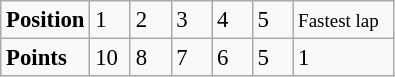<table class="wikitable" style="font-size: 95%;">
<tr>
<td><strong>Position</strong></td>
<td width=20>1</td>
<td width=20>2</td>
<td width=20>3</td>
<td width=20>4</td>
<td width=20>5</td>
<td width=60><small>Fastest lap</small></td>
</tr>
<tr>
<td><strong>Points</strong></td>
<td>10</td>
<td>8</td>
<td>7</td>
<td>6</td>
<td>5</td>
<td>1</td>
</tr>
</table>
